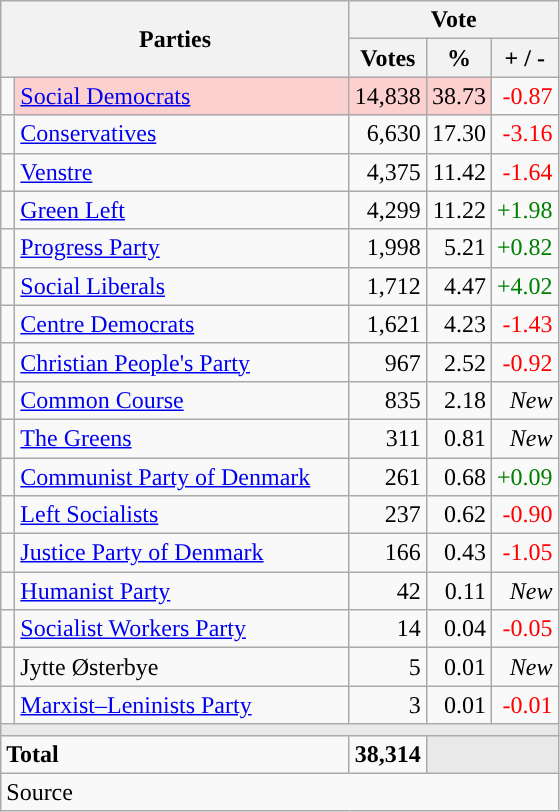<table class="wikitable" style="text-align:right;">
<tr>
<th style="text-align:centre;" rowspan="2" colspan="2" width="225">Parties</th>
<th colspan="3">Vote</th>
</tr>
<tr>
<th width="15">Votes</th>
<th width="15">%</th>
<th width="15">+ / -</th>
</tr>
<tr>
<td width="2" style="color:inherit;background:"></td>
<td bgcolor=#fbd0ce  align="left"><a href='#'>Social Democrats</a></td>
<td bgcolor=#fbd0ce>14,838</td>
<td bgcolor=#fbd0ce>38.73</td>
<td style=color:red;>-0.87</td>
</tr>
<tr>
<td width="2" style="color:inherit;background:"></td>
<td align="left"><a href='#'>Conservatives</a></td>
<td>6,630</td>
<td>17.30</td>
<td style=color:red;>-3.16</td>
</tr>
<tr>
<td width="2" style="color:inherit;background:"></td>
<td align="left"><a href='#'>Venstre</a></td>
<td>4,375</td>
<td>11.42</td>
<td style=color:red;>-1.64</td>
</tr>
<tr>
<td width="2" style="color:inherit;background:"></td>
<td align="left"><a href='#'>Green Left</a></td>
<td>4,299</td>
<td>11.22</td>
<td style=color:green;>+1.98</td>
</tr>
<tr>
<td width="2" style="color:inherit;background:"></td>
<td align="left"><a href='#'>Progress Party</a></td>
<td>1,998</td>
<td>5.21</td>
<td style=color:green;>+0.82</td>
</tr>
<tr>
<td width="2" style="color:inherit;background:"></td>
<td align="left"><a href='#'>Social Liberals</a></td>
<td>1,712</td>
<td>4.47</td>
<td style=color:green;>+4.02</td>
</tr>
<tr>
<td width="2" style="color:inherit;background:"></td>
<td align="left"><a href='#'>Centre Democrats</a></td>
<td>1,621</td>
<td>4.23</td>
<td style=color:red;>-1.43</td>
</tr>
<tr>
<td width="2" style="color:inherit;background:"></td>
<td align="left"><a href='#'>Christian People's Party</a></td>
<td>967</td>
<td>2.52</td>
<td style=color:red;>-0.92</td>
</tr>
<tr>
<td width="2" style="color:inherit;background:"></td>
<td align="left"><a href='#'>Common Course</a></td>
<td>835</td>
<td>2.18</td>
<td><em>New</em></td>
</tr>
<tr>
<td width="2" style="color:inherit;background:"></td>
<td align="left"><a href='#'>The Greens</a></td>
<td>311</td>
<td>0.81</td>
<td><em>New</em></td>
</tr>
<tr>
<td width="2" style="color:inherit;background:"></td>
<td align="left"><a href='#'>Communist Party of Denmark</a></td>
<td>261</td>
<td>0.68</td>
<td style=color:green;>+0.09</td>
</tr>
<tr>
<td width="2" style="color:inherit;background:"></td>
<td align="left"><a href='#'>Left Socialists</a></td>
<td>237</td>
<td>0.62</td>
<td style=color:red;>-0.90</td>
</tr>
<tr>
<td width="2" style="color:inherit;background:"></td>
<td align="left"><a href='#'>Justice Party of Denmark</a></td>
<td>166</td>
<td>0.43</td>
<td style=color:red;>-1.05</td>
</tr>
<tr>
<td width="2" style="color:inherit;background:"></td>
<td align="left"><a href='#'>Humanist Party</a></td>
<td>42</td>
<td>0.11</td>
<td><em>New</em></td>
</tr>
<tr>
<td width="2" style="color:inherit;background:"></td>
<td align="left"><a href='#'>Socialist Workers Party</a></td>
<td>14</td>
<td>0.04</td>
<td style=color:red;>-0.05</td>
</tr>
<tr>
<td width="2" style="color:inherit;background:"></td>
<td align="left">Jytte Østerbye</td>
<td>5</td>
<td>0.01</td>
<td><em>New</em></td>
</tr>
<tr>
<td width="2" style="color:inherit;background:"></td>
<td align="left"><a href='#'>Marxist–Leninists Party</a></td>
<td>3</td>
<td>0.01</td>
<td style=color:red;>-0.01</td>
</tr>
<tr>
<td colspan="7" bgcolor="#E9E9E9"></td>
</tr>
<tr>
<td align="left" colspan="2"><strong>Total</strong></td>
<td><strong>38,314</strong></td>
<td bgcolor="#E9E9E9" colspan="2"></td>
</tr>
<tr>
<td align="left" colspan="6">Source</td>
</tr>
</table>
